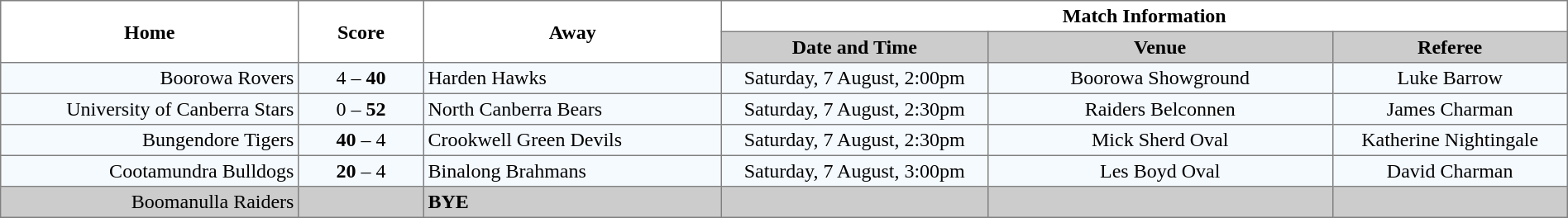<table width="100%" cellspacing="0" cellpadding="3" border="1" style="border-collapse:collapse;  text-align:center;">
<tr>
<th rowspan="2" width="19%">Home</th>
<th rowspan="2" width="8%">Score</th>
<th rowspan="2" width="19%">Away</th>
<th colspan="3">Match Information</th>
</tr>
<tr bgcolor="#CCCCCC">
<th width="17%">Date and Time</th>
<th width="22%">Venue</th>
<th width="50%">Referee</th>
</tr>
<tr style="text-align:center; background:#f5faff;">
<td align="right">Boorowa Rovers </td>
<td>4 – <strong>40</strong></td>
<td align="left"> Harden Hawks</td>
<td>Saturday, 7 August, 2:00pm</td>
<td>Boorowa Showground</td>
<td>Luke Barrow</td>
</tr>
<tr style="text-align:center; background:#f5faff;">
<td align="right">University of Canberra Stars </td>
<td>0 – <strong>52</strong></td>
<td align="left"> North Canberra Bears</td>
<td>Saturday, 7 August, 2:30pm</td>
<td>Raiders Belconnen</td>
<td>James Charman</td>
</tr>
<tr style="text-align:center; background:#f5faff;">
<td align="right">Bungendore Tigers </td>
<td><strong>40</strong> – 4</td>
<td align="left"> Crookwell Green Devils</td>
<td>Saturday, 7 August, 2:30pm</td>
<td>Mick Sherd Oval</td>
<td>Katherine Nightingale</td>
</tr>
<tr style="text-align:center; background:#f5faff;">
<td align="right">Cootamundra Bulldogs </td>
<td><strong>20</strong> – 4</td>
<td align="left"> Binalong Brahmans</td>
<td>Saturday, 7 August, 3:00pm</td>
<td>Les Boyd Oval</td>
<td>David Charman</td>
</tr>
<tr style="text-align:center; background:#CCCCCC;">
<td align="right">Boomanulla Raiders </td>
<td></td>
<td align="left"><strong>BYE</strong></td>
<td></td>
<td></td>
<td></td>
</tr>
</table>
